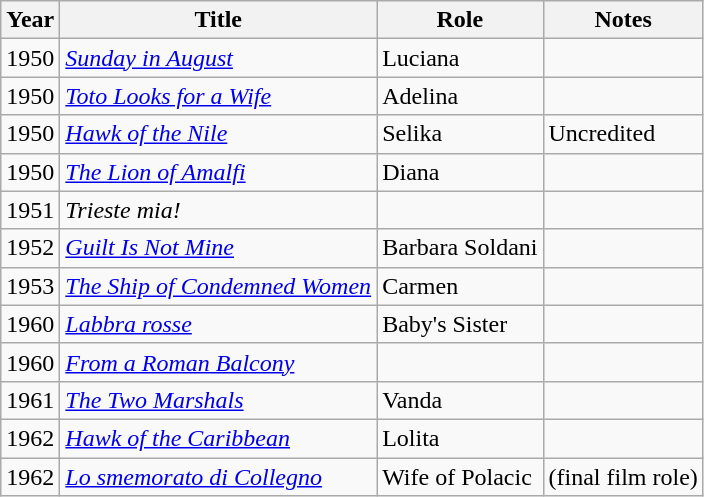<table class="wikitable">
<tr>
<th>Year</th>
<th>Title</th>
<th>Role</th>
<th>Notes</th>
</tr>
<tr>
<td>1950</td>
<td><em><a href='#'>Sunday in August</a></em></td>
<td>Luciana</td>
<td></td>
</tr>
<tr>
<td>1950</td>
<td><em><a href='#'>Toto Looks for a Wife</a></em></td>
<td>Adelina</td>
<td></td>
</tr>
<tr>
<td>1950</td>
<td><em><a href='#'>Hawk of the Nile</a></em></td>
<td>Selika</td>
<td>Uncredited</td>
</tr>
<tr>
<td>1950</td>
<td><em><a href='#'>The Lion of Amalfi</a></em></td>
<td>Diana</td>
<td></td>
</tr>
<tr>
<td>1951</td>
<td><em>Trieste mia!</em></td>
<td></td>
<td></td>
</tr>
<tr>
<td>1952</td>
<td><em><a href='#'>Guilt Is Not Mine</a></em></td>
<td>Barbara Soldani</td>
<td></td>
</tr>
<tr>
<td>1953</td>
<td><em><a href='#'>The Ship of Condemned Women</a></em></td>
<td>Carmen</td>
<td></td>
</tr>
<tr>
<td>1960</td>
<td><em><a href='#'>Labbra rosse</a></em></td>
<td>Baby's Sister</td>
<td></td>
</tr>
<tr>
<td>1960</td>
<td><em><a href='#'>From a Roman Balcony</a></em></td>
<td></td>
<td></td>
</tr>
<tr>
<td>1961</td>
<td><em><a href='#'>The Two Marshals</a></em></td>
<td>Vanda</td>
<td></td>
</tr>
<tr>
<td>1962</td>
<td><em><a href='#'>Hawk of the Caribbean</a></em></td>
<td>Lolita</td>
<td></td>
</tr>
<tr>
<td>1962</td>
<td><em><a href='#'>Lo smemorato di Collegno</a></em></td>
<td>Wife of Polacic</td>
<td>(final film role)</td>
</tr>
</table>
